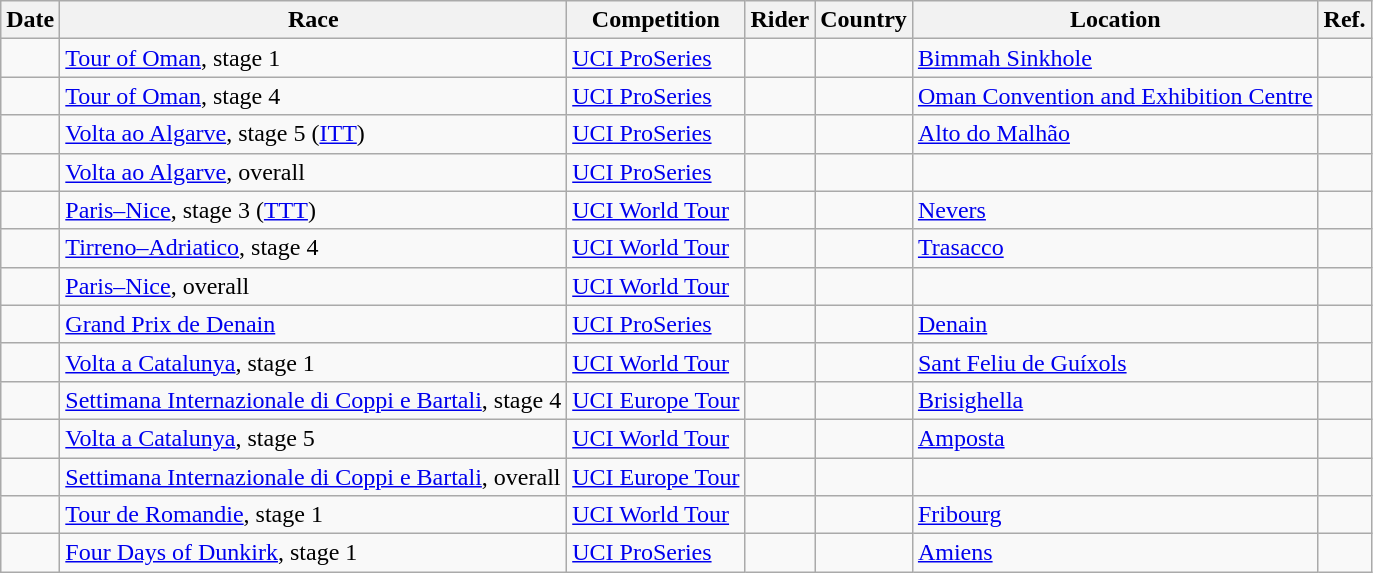<table class="wikitable sortable">
<tr>
<th>Date</th>
<th>Race</th>
<th>Competition</th>
<th>Rider</th>
<th>Country</th>
<th>Location</th>
<th class="unsortable">Ref.</th>
</tr>
<tr>
<td></td>
<td><a href='#'>Tour of Oman</a>, stage 1</td>
<td><a href='#'>UCI ProSeries</a></td>
<td></td>
<td></td>
<td><a href='#'>Bimmah Sinkhole</a></td>
<td align="center"></td>
</tr>
<tr>
<td></td>
<td><a href='#'>Tour of Oman</a>, stage 4</td>
<td><a href='#'>UCI ProSeries</a></td>
<td></td>
<td></td>
<td><a href='#'>Oman Convention and Exhibition Centre</a></td>
<td align="center"></td>
</tr>
<tr>
<td></td>
<td><a href='#'>Volta ao Algarve</a>, stage 5 (<a href='#'>ITT</a>)</td>
<td><a href='#'>UCI ProSeries</a></td>
<td></td>
<td></td>
<td><a href='#'>Alto do Malhão</a></td>
<td align="center"></td>
</tr>
<tr>
<td></td>
<td><a href='#'>Volta ao Algarve</a>, overall</td>
<td><a href='#'>UCI ProSeries</a></td>
<td></td>
<td></td>
<td></td>
<td align="center"></td>
</tr>
<tr>
<td></td>
<td><a href='#'>Paris–Nice</a>, stage 3 (<a href='#'>TTT</a>)</td>
<td><a href='#'>UCI World Tour</a></td>
<td></td>
<td></td>
<td><a href='#'>Nevers</a></td>
<td align="center"></td>
</tr>
<tr>
<td></td>
<td><a href='#'>Tirreno–Adriatico</a>, stage 4</td>
<td><a href='#'>UCI World Tour</a></td>
<td></td>
<td></td>
<td><a href='#'>Trasacco</a></td>
<td align="center"></td>
</tr>
<tr>
<td></td>
<td><a href='#'>Paris–Nice</a>, overall</td>
<td><a href='#'>UCI World Tour</a></td>
<td></td>
<td></td>
<td></td>
<td align="center"></td>
</tr>
<tr>
<td></td>
<td><a href='#'>Grand Prix de Denain</a></td>
<td><a href='#'>UCI ProSeries</a></td>
<td></td>
<td></td>
<td><a href='#'>Denain</a></td>
<td align="center"></td>
</tr>
<tr>
<td></td>
<td><a href='#'>Volta a Catalunya</a>, stage 1</td>
<td><a href='#'>UCI World Tour</a></td>
<td></td>
<td></td>
<td><a href='#'>Sant Feliu de Guíxols</a></td>
<td align="center"></td>
</tr>
<tr>
<td></td>
<td><a href='#'>Settimana Internazionale di Coppi e Bartali</a>, stage 4</td>
<td><a href='#'>UCI Europe Tour</a></td>
<td></td>
<td></td>
<td><a href='#'>Brisighella</a></td>
<td align="center"></td>
</tr>
<tr>
<td></td>
<td><a href='#'>Volta a Catalunya</a>, stage 5</td>
<td><a href='#'>UCI World Tour</a></td>
<td></td>
<td></td>
<td><a href='#'>Amposta</a></td>
<td align="center"></td>
</tr>
<tr>
<td></td>
<td><a href='#'>Settimana Internazionale di Coppi e Bartali</a>, overall</td>
<td><a href='#'>UCI Europe Tour</a></td>
<td></td>
<td></td>
<td></td>
<td align="center"></td>
</tr>
<tr>
<td></td>
<td><a href='#'>Tour de Romandie</a>, stage 1</td>
<td><a href='#'>UCI World Tour</a></td>
<td></td>
<td></td>
<td><a href='#'>Fribourg</a></td>
<td align="center"></td>
</tr>
<tr>
<td></td>
<td><a href='#'>Four Days of Dunkirk</a>, stage 1</td>
<td><a href='#'>UCI ProSeries</a></td>
<td></td>
<td></td>
<td><a href='#'>Amiens</a></td>
<td align="center"></td>
</tr>
</table>
